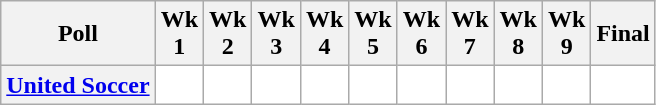<table class="wikitable" style="white-space:nowrap;text-align:center;">
<tr>
<th>Poll</th>
<th>Wk<br>1</th>
<th>Wk<br>2</th>
<th>Wk<br>3</th>
<th>Wk<br>4</th>
<th>Wk<br>5</th>
<th>Wk<br>6</th>
<th>Wk<br>7</th>
<th>Wk<br>8</th>
<th>Wk<br>9</th>
<th>Final<br></th>
</tr>
<tr>
<th><a href='#'>United Soccer</a></th>
<td style="background:#FFFFFF;"></td>
<td style="background:#FFFFFF;"></td>
<td style="background:#FFFFFF;"></td>
<td style="background:#FFFFFF;"></td>
<td style="background:#FFFFFF;"></td>
<td style="background:#FFFFFF;"></td>
<td style="background:#FFFFFF;"></td>
<td style="background:#FFFFFF;"></td>
<td style="background:#FFFFFF;"></td>
<td style="background:#FFFFFF;"></td>
</tr>
</table>
